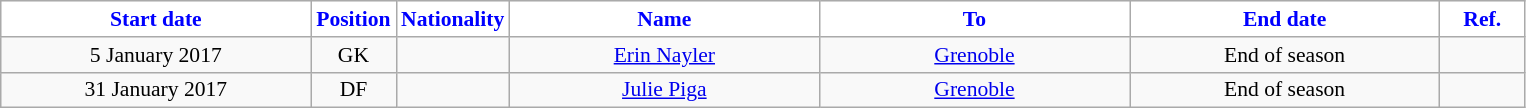<table class="wikitable" style="text-align:center; font-size:90%; ">
<tr>
<th style="background:#FFFFFF; color:blue; width:200px;">Start date</th>
<th style="background:#FFFFFF; color:blue; width:50px;">Position</th>
<th style="background:#FFFFFF; color:blue; width:50px;">Nationality</th>
<th style="background:#FFFFFF; color:blue; width:200px;">Name</th>
<th style="background:#FFFFFF; color:blue; width:200px;">To</th>
<th style="background:#FFFFFF; color:blue; width:200px;">End date</th>
<th style="background:#FFFFFF; color:blue; width:50px;">Ref.</th>
</tr>
<tr>
<td>5 January 2017</td>
<td>GK</td>
<td></td>
<td><a href='#'>Erin Nayler</a></td>
<td><a href='#'>Grenoble</a></td>
<td>End of season</td>
<td></td>
</tr>
<tr>
<td>31 January 2017</td>
<td>DF</td>
<td></td>
<td><a href='#'>Julie Piga</a></td>
<td><a href='#'>Grenoble</a></td>
<td>End of season</td>
<td></td>
</tr>
</table>
